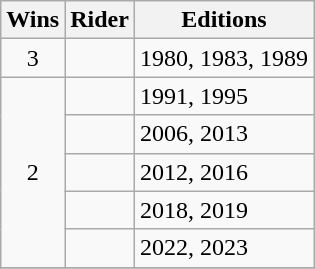<table class="wikitable">
<tr>
<th>Wins</th>
<th>Rider</th>
<th>Editions</th>
</tr>
<tr>
<td align=center>3</td>
<td></td>
<td>1980, 1983, 1989</td>
</tr>
<tr>
<td align=center rowspan=5>2</td>
<td></td>
<td>1991, 1995</td>
</tr>
<tr>
<td></td>
<td>2006, 2013</td>
</tr>
<tr>
<td></td>
<td>2012, 2016</td>
</tr>
<tr>
<td></td>
<td>2018, 2019</td>
</tr>
<tr>
<td></td>
<td>2022, 2023</td>
</tr>
<tr>
</tr>
</table>
